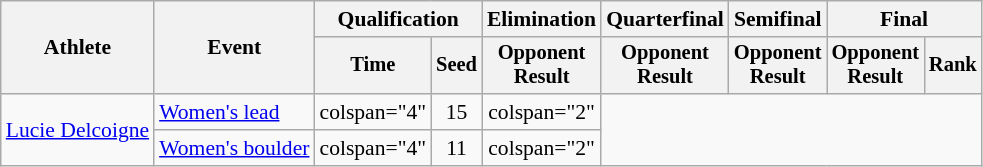<table class="wikitable" style="text-align:center; font-size:90%">
<tr>
<th rowspan="2">Athlete</th>
<th rowspan="2">Event</th>
<th colspan="2">Qualification</th>
<th>Elimination</th>
<th>Quarterfinal</th>
<th>Semifinal</th>
<th colspan="2">Final</th>
</tr>
<tr style="font-size:95%">
<th>Time</th>
<th>Seed</th>
<th>Opponent<br>Result</th>
<th>Opponent<br>Result</th>
<th>Opponent<br>Result</th>
<th>Opponent<br>Result</th>
<th>Rank</th>
</tr>
<tr>
<td align="left" rowspan="2"><a href='#'>Lucie Delcoigne</a></td>
<td align="left"><a href='#'>Women's lead</a></td>
<td>colspan="4" </td>
<td>15</td>
<td>colspan="2" </td>
</tr>
<tr>
<td align="left"><a href='#'>Women's boulder</a></td>
<td>colspan="4" </td>
<td>11</td>
<td>colspan="2" </td>
</tr>
</table>
